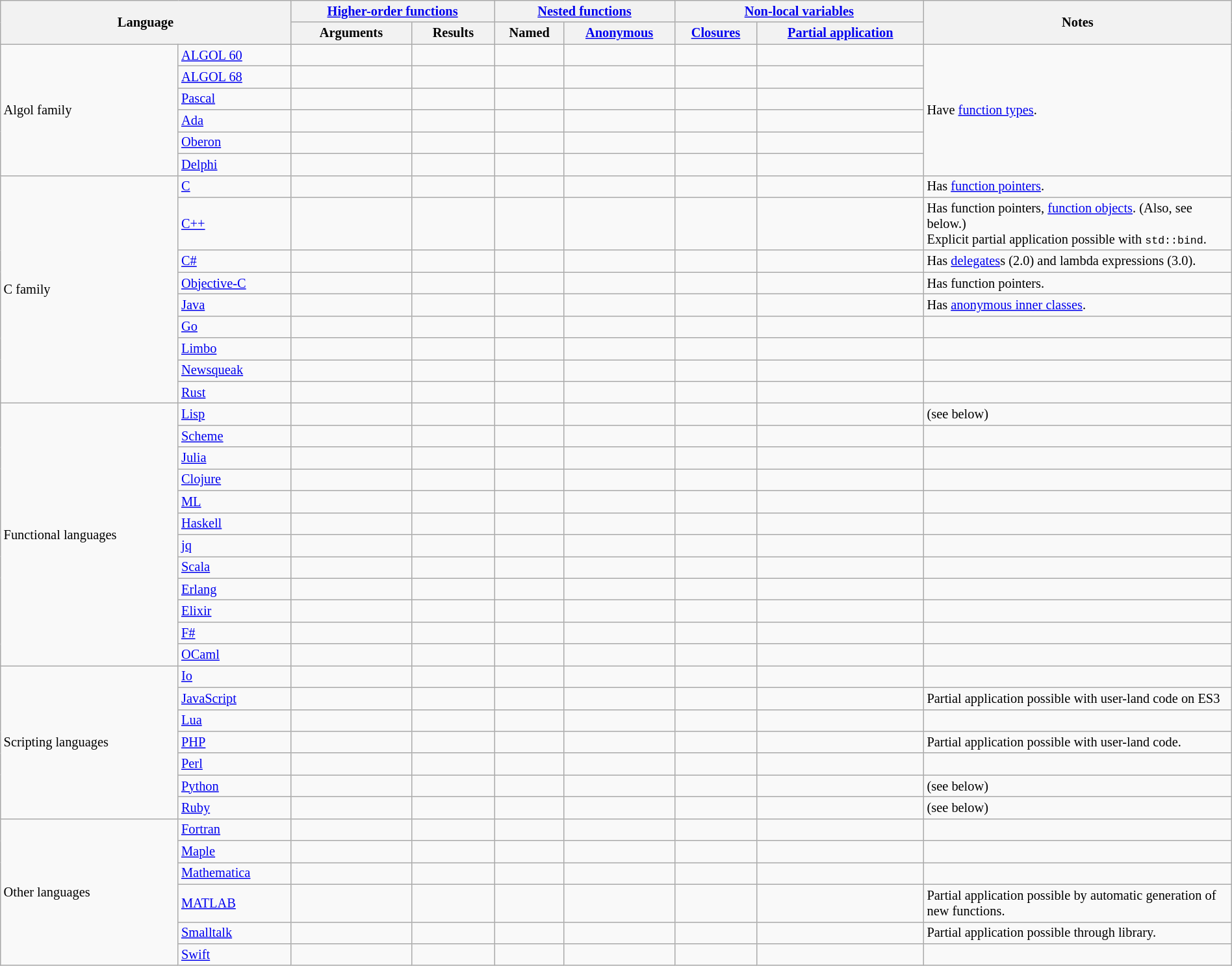<table class=wikitable width=100% style="font-size: 85%">
<tr>
<th colspan=2 rowspan=2>Language</th>
<th colspan=2><a href='#'>Higher-order functions</a></th>
<th colspan=2><a href='#'>Nested functions</a></th>
<th colspan=2><a href='#'>Non-local variables</a></th>
<th rowspan=2 width=25%>Notes</th>
</tr>
<tr>
<th>Arguments</th>
<th>Results</th>
<th>Named</th>
<th><a href='#'>Anonymous</a></th>
<th><a href='#'>Closures</a></th>
<th><a href='#'>Partial application</a></th>
</tr>
<tr>
<td rowspan=6>Algol family</td>
<td><a href='#'>ALGOL 60</a></td>
<td></td>
<td></td>
<td></td>
<td></td>
<td></td>
<td></td>
<td rowspan=6>Have <a href='#'>function types</a>.</td>
</tr>
<tr>
<td><a href='#'>ALGOL 68</a></td>
<td></td>
<td></td>
<td></td>
<td></td>
<td></td>
<td></td>
</tr>
<tr>
<td><a href='#'>Pascal</a></td>
<td></td>
<td></td>
<td></td>
<td></td>
<td></td>
<td></td>
</tr>
<tr>
<td><a href='#'>Ada</a></td>
<td></td>
<td></td>
<td></td>
<td></td>
<td></td>
<td></td>
</tr>
<tr>
<td><a href='#'>Oberon</a></td>
<td></td>
<td></td>
<td></td>
<td></td>
<td></td>
<td></td>
</tr>
<tr>
<td><a href='#'>Delphi</a></td>
<td></td>
<td></td>
<td></td>
<td></td>
<td></td>
<td></td>
</tr>
<tr>
<td rowspan=9>C family</td>
<td><a href='#'>C</a></td>
<td></td>
<td></td>
<td></td>
<td></td>
<td></td>
<td></td>
<td>Has <a href='#'>function pointers</a>.</td>
</tr>
<tr>
<td><a href='#'>C++</a></td>
<td></td>
<td></td>
<td></td>
<td></td>
<td></td>
<td></td>
<td>Has function pointers, <a href='#'>function objects</a>. (Also, see below.)<br>Explicit partial application possible with <code>std::bind</code>.</td>
</tr>
<tr>
<td><a href='#'>C#</a></td>
<td></td>
<td></td>
<td></td>
<td></td>
<td></td>
<td></td>
<td>Has <a href='#'>delegates</a>s (2.0) and lambda expressions (3.0).</td>
</tr>
<tr>
<td><a href='#'>Objective-C</a></td>
<td></td>
<td></td>
<td></td>
<td></td>
<td></td>
<td></td>
<td>Has function pointers.</td>
</tr>
<tr>
<td><a href='#'>Java</a></td>
<td></td>
<td></td>
<td></td>
<td></td>
<td></td>
<td></td>
<td>Has <a href='#'>anonymous inner classes</a>.</td>
</tr>
<tr>
<td><a href='#'>Go</a></td>
<td></td>
<td></td>
<td></td>
<td></td>
<td></td>
<td></td>
<td></td>
</tr>
<tr>
<td><a href='#'>Limbo</a></td>
<td></td>
<td></td>
<td></td>
<td></td>
<td></td>
<td></td>
<td></td>
</tr>
<tr>
<td><a href='#'>Newsqueak</a></td>
<td></td>
<td></td>
<td></td>
<td></td>
<td></td>
<td></td>
<td></td>
</tr>
<tr>
<td><a href='#'>Rust</a></td>
<td></td>
<td></td>
<td></td>
<td></td>
<td></td>
<td></td>
<td></td>
</tr>
<tr>
<td rowspan=12>Functional languages</td>
<td><a href='#'>Lisp</a></td>
<td></td>
<td></td>
<td></td>
<td></td>
<td></td>
<td></td>
<td>(see below)</td>
</tr>
<tr>
<td><a href='#'>Scheme</a></td>
<td></td>
<td></td>
<td></td>
<td></td>
<td></td>
<td></td>
<td></td>
</tr>
<tr>
<td><a href='#'>Julia</a></td>
<td></td>
<td></td>
<td></td>
<td></td>
<td></td>
<td></td>
<td></td>
</tr>
<tr>
<td><a href='#'>Clojure</a></td>
<td></td>
<td></td>
<td></td>
<td></td>
<td></td>
<td></td>
<td></td>
</tr>
<tr>
<td><a href='#'>ML</a></td>
<td></td>
<td></td>
<td></td>
<td></td>
<td></td>
<td></td>
<td></td>
</tr>
<tr>
<td><a href='#'>Haskell</a></td>
<td></td>
<td></td>
<td></td>
<td></td>
<td></td>
<td></td>
<td></td>
</tr>
<tr>
<td><a href='#'>jq</a></td>
<td></td>
<td></td>
<td></td>
<td></td>
<td></td>
<td></td>
</tr>
<tr>
<td><a href='#'>Scala</a></td>
<td></td>
<td></td>
<td></td>
<td></td>
<td></td>
<td></td>
<td></td>
</tr>
<tr>
<td><a href='#'>Erlang</a></td>
<td></td>
<td></td>
<td></td>
<td></td>
<td></td>
<td></td>
<td></td>
</tr>
<tr>
<td><a href='#'>Elixir</a></td>
<td></td>
<td></td>
<td></td>
<td></td>
<td></td>
<td></td>
<td></td>
</tr>
<tr>
<td><a href='#'>F#</a></td>
<td></td>
<td></td>
<td></td>
<td></td>
<td></td>
<td></td>
<td></td>
</tr>
<tr>
<td><a href='#'>OCaml</a></td>
<td></td>
<td></td>
<td></td>
<td></td>
<td></td>
<td></td>
<td></td>
</tr>
<tr>
<td rowspan=7>Scripting languages</td>
<td><a href='#'>Io</a></td>
<td></td>
<td></td>
<td></td>
<td></td>
<td></td>
<td></td>
<td></td>
</tr>
<tr>
<td><a href='#'>JavaScript</a></td>
<td></td>
<td></td>
<td></td>
<td></td>
<td></td>
<td></td>
<td>Partial application possible with user-land code on ES3 </td>
</tr>
<tr>
<td><a href='#'>Lua</a></td>
<td></td>
<td></td>
<td></td>
<td></td>
<td></td>
<td></td>
<td></td>
</tr>
<tr>
<td><a href='#'>PHP</a></td>
<td></td>
<td></td>
<td></td>
<td></td>
<td></td>
<td></td>
<td>Partial application possible with user-land code.</td>
</tr>
<tr>
<td><a href='#'>Perl</a></td>
<td></td>
<td></td>
<td></td>
<td></td>
<td></td>
<td></td>
<td></td>
</tr>
<tr>
<td><a href='#'>Python</a></td>
<td></td>
<td></td>
<td></td>
<td></td>
<td></td>
<td></td>
<td>(see below)</td>
</tr>
<tr>
<td><a href='#'>Ruby</a></td>
<td></td>
<td></td>
<td></td>
<td></td>
<td></td>
<td></td>
<td>(see below)</td>
</tr>
<tr>
<td rowspan=6>Other languages</td>
<td><a href='#'>Fortran</a></td>
<td></td>
<td></td>
<td></td>
<td></td>
<td></td>
<td></td>
<td></td>
</tr>
<tr>
<td><a href='#'>Maple</a></td>
<td></td>
<td></td>
<td></td>
<td></td>
<td></td>
<td></td>
<td></td>
</tr>
<tr>
<td><a href='#'>Mathematica</a></td>
<td></td>
<td></td>
<td></td>
<td></td>
<td></td>
<td></td>
<td></td>
</tr>
<tr>
<td><a href='#'>MATLAB</a></td>
<td></td>
<td></td>
<td></td>
<td></td>
<td></td>
<td></td>
<td>Partial application possible by automatic generation of new functions.</td>
</tr>
<tr>
<td><a href='#'>Smalltalk</a></td>
<td></td>
<td></td>
<td></td>
<td></td>
<td></td>
<td></td>
<td>Partial application possible through library.</td>
</tr>
<tr>
<td><a href='#'>Swift</a></td>
<td></td>
<td></td>
<td></td>
<td></td>
<td></td>
<td></td>
<td></td>
</tr>
</table>
